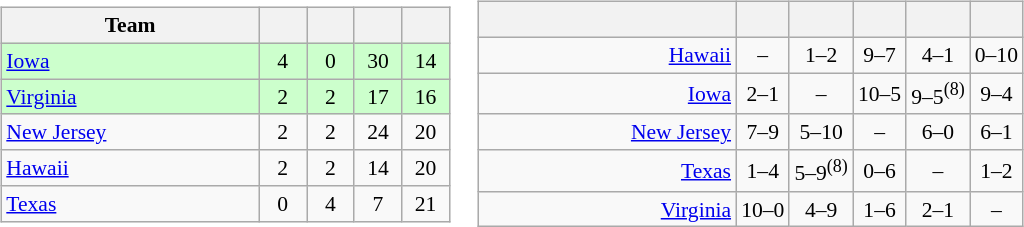<table>
<tr>
<td><br><table class="wikitable" style="text-align: center; font-size: 90%;">
<tr>
<th width=165>Team</th>
<th width=25></th>
<th width=25></th>
<th width=25></th>
<th width=25></th>
</tr>
<tr bgcolor="#ccffcc">
<td align="left"> <a href='#'>Iowa</a></td>
<td>4</td>
<td>0</td>
<td>30</td>
<td>14</td>
</tr>
<tr bgcolor="#ccffcc">
<td align="left"> <a href='#'>Virginia</a></td>
<td>2</td>
<td>2</td>
<td>17</td>
<td>16</td>
</tr>
<tr>
<td align="left"> <a href='#'>New Jersey</a></td>
<td>2</td>
<td>2</td>
<td>24</td>
<td>20</td>
</tr>
<tr>
<td align="left"> <a href='#'>Hawaii</a></td>
<td>2</td>
<td>2</td>
<td>14</td>
<td>20</td>
</tr>
<tr>
<td align="left"> <a href='#'>Texas</a></td>
<td>0</td>
<td>4</td>
<td>7</td>
<td>21</td>
</tr>
</table>
</td>
<td><br><table class="wikitable" style="text-align:center; font-size:90%;">
<tr>
<th width=165> </th>
<th></th>
<th></th>
<th></th>
<th></th>
<th></th>
</tr>
<tr>
<td style="text-align:right;"><a href='#'>Hawaii</a> </td>
<td>–</td>
<td>1–2</td>
<td>9–7</td>
<td>4–1</td>
<td>0–10</td>
</tr>
<tr>
<td style="text-align:right;"><a href='#'>Iowa</a> </td>
<td>2–1</td>
<td>–</td>
<td>10–5</td>
<td>9–5<sup>(8)</sup></td>
<td>9–4</td>
</tr>
<tr>
<td style="text-align:right;"><a href='#'>New Jersey</a> </td>
<td>7–9</td>
<td>5–10</td>
<td>–</td>
<td>6–0</td>
<td>6–1</td>
</tr>
<tr>
<td style="text-align:right;"><a href='#'>Texas</a> </td>
<td>1–4</td>
<td>5–9<sup>(8)</sup></td>
<td>0–6</td>
<td>–</td>
<td>1–2</td>
</tr>
<tr>
<td style="text-align:right;"><a href='#'>Virginia</a> </td>
<td>10–0</td>
<td>4–9</td>
<td>1–6</td>
<td>2–1</td>
<td>–</td>
</tr>
</table>
</td>
</tr>
</table>
